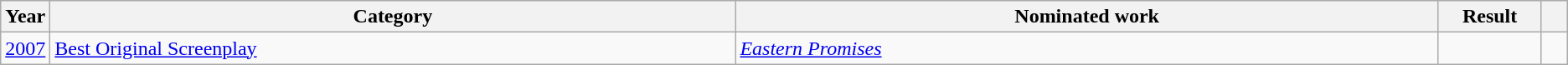<table class="wikitable sortable">
<tr>
<th scope="col" style="width:1em;">Year</th>
<th scope="col" style="width:39em;">Category</th>
<th scope="col" style="width:40em;">Nominated work</th>
<th scope="col" style="width:5em;">Result</th>
<th scope="col" style="width:1em;"class="unsortable"></th>
</tr>
<tr>
<td><a href='#'>2007</a></td>
<td><a href='#'>Best Original Screenplay</a></td>
<td><em><a href='#'>Eastern Promises</a></em></td>
<td></td>
<td></td>
</tr>
</table>
